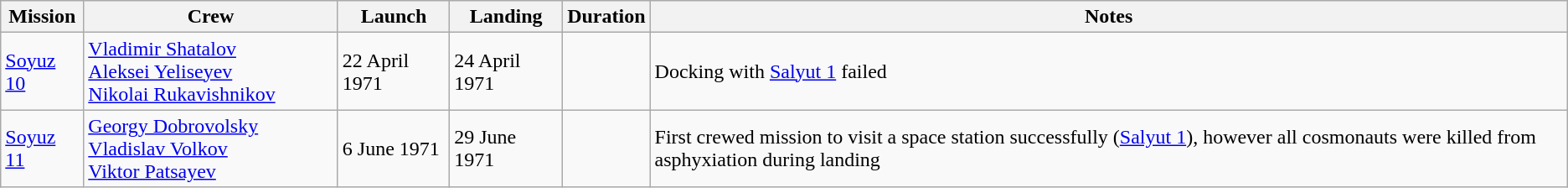<table class="wikitable">
<tr>
<th>Mission</th>
<th>Crew</th>
<th>Launch</th>
<th>Landing</th>
<th>Duration</th>
<th>Notes</th>
</tr>
<tr>
<td><a href='#'>Soyuz 10</a></td>
<td style= "width: 195px"> <a href='#'>Vladimir Shatalov</a><br> <a href='#'>Aleksei Yeliseyev</a><br> <a href='#'>Nikolai Rukavishnikov</a></td>
<td>22 April 1971</td>
<td>24 April 1971</td>
<td></td>
<td>Docking with <a href='#'>Salyut 1</a> failed</td>
</tr>
<tr>
<td><a href='#'>Soyuz 11</a></td>
<td style= "width: 195px"> <a href='#'>Georgy Dobrovolsky</a><br> <a href='#'>Vladislav Volkov</a><br> <a href='#'>Viktor Patsayev</a></td>
<td>6 June 1971</td>
<td>29 June 1971</td>
<td></td>
<td>First crewed mission to visit a space station successfully (<a href='#'>Salyut 1</a>), however all cosmonauts were killed from asphyxiation during landing</td>
</tr>
</table>
